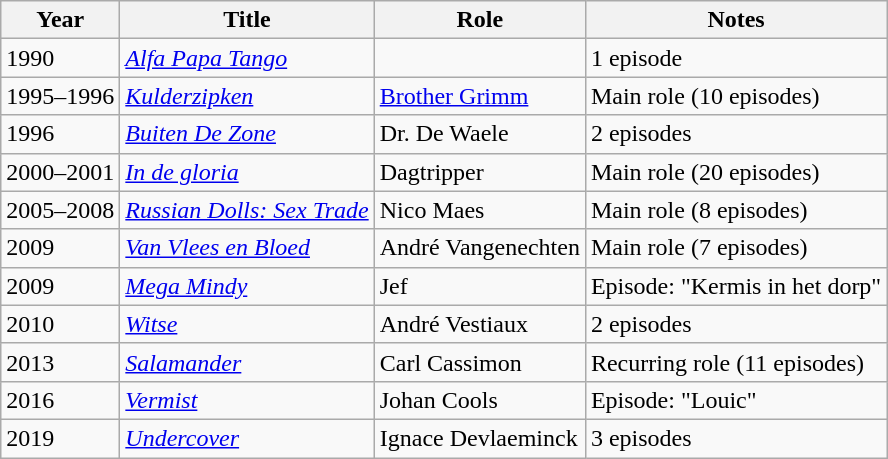<table class="wikitable sortable">
<tr>
<th>Year</th>
<th>Title</th>
<th>Role</th>
<th class="unsortable">Notes</th>
</tr>
<tr>
<td>1990</td>
<td><em><a href='#'>Alfa Papa Tango</a></em></td>
<td></td>
<td>1 episode</td>
</tr>
<tr>
<td>1995–1996</td>
<td><em><a href='#'>Kulderzipken</a></em></td>
<td><a href='#'>Brother Grimm</a></td>
<td>Main role (10 episodes)</td>
</tr>
<tr>
<td>1996</td>
<td><em><a href='#'>Buiten De Zone</a></em></td>
<td>Dr. De Waele</td>
<td>2 episodes</td>
</tr>
<tr>
<td>2000–2001</td>
<td><em><a href='#'>In de gloria</a></em></td>
<td>Dagtripper</td>
<td>Main role (20 episodes)</td>
</tr>
<tr>
<td>2005–2008</td>
<td><em><a href='#'>Russian Dolls: Sex Trade</a></em></td>
<td>Nico Maes</td>
<td>Main role (8 episodes)</td>
</tr>
<tr>
<td>2009</td>
<td><em><a href='#'>Van Vlees en Bloed</a></em></td>
<td>André Vangenechten</td>
<td>Main role (7 episodes)</td>
</tr>
<tr>
<td>2009</td>
<td><em><a href='#'>Mega Mindy</a></em></td>
<td>Jef</td>
<td>Episode: "Kermis in het dorp"</td>
</tr>
<tr>
<td>2010</td>
<td><em><a href='#'>Witse</a></em></td>
<td>André Vestiaux</td>
<td>2 episodes</td>
</tr>
<tr>
<td>2013</td>
<td><em><a href='#'>Salamander</a></em></td>
<td>Carl Cassimon</td>
<td>Recurring role (11 episodes)</td>
</tr>
<tr>
<td>2016</td>
<td><em><a href='#'>Vermist</a></em></td>
<td>Johan Cools</td>
<td>Episode: "Louic"</td>
</tr>
<tr>
<td>2019</td>
<td><em><a href='#'>Undercover</a></em></td>
<td>Ignace Devlaeminck</td>
<td>3 episodes</td>
</tr>
</table>
